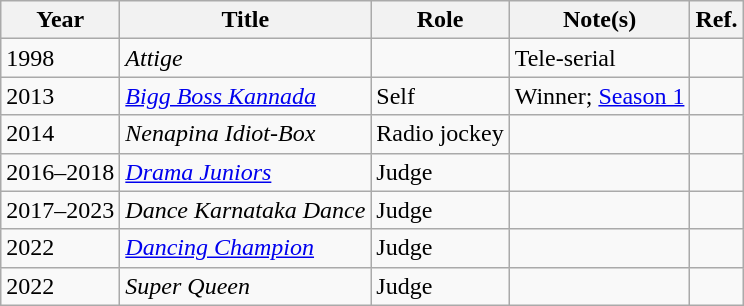<table class="wikitable sortable">
<tr>
<th>Year</th>
<th>Title</th>
<th>Role</th>
<th class="unsortable">Note(s)</th>
<th>Ref.</th>
</tr>
<tr>
<td>1998</td>
<td><em>Attige</em></td>
<td></td>
<td>Tele-serial</td>
<td></td>
</tr>
<tr>
<td>2013</td>
<td><em><a href='#'>Bigg Boss Kannada</a></em></td>
<td>Self</td>
<td>Winner; <a href='#'>Season 1</a></td>
<td></td>
</tr>
<tr>
<td>2014</td>
<td><em>Nenapina Idiot-Box</em></td>
<td>Radio jockey</td>
<td></td>
<td></td>
</tr>
<tr>
<td>2016–2018</td>
<td><em><a href='#'>Drama Juniors</a></em></td>
<td>Judge</td>
<td></td>
<td></td>
</tr>
<tr>
<td>2017–2023</td>
<td><em>Dance Karnataka Dance</em></td>
<td>Judge</td>
<td></td>
<td></td>
</tr>
<tr>
<td>2022</td>
<td><em><a href='#'>Dancing Champion</a></em></td>
<td>Judge</td>
<td></td>
<td></td>
</tr>
<tr>
<td>2022</td>
<td><em>Super Queen</em></td>
<td>Judge</td>
<td></td>
<td></td>
</tr>
</table>
